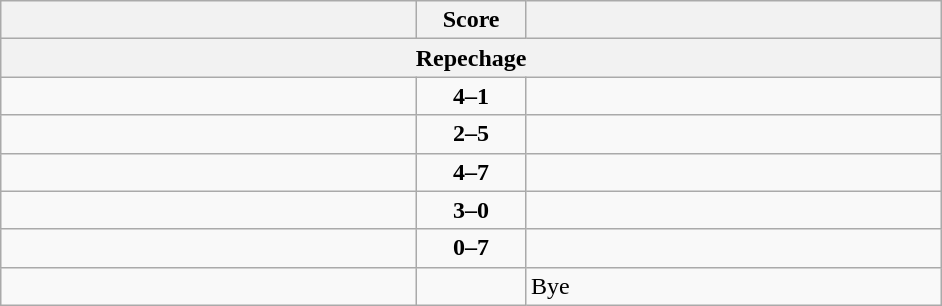<table class="wikitable" style="text-align: left;">
<tr>
<th align="right" width="270"></th>
<th width="65">Score</th>
<th align="left" width="270"></th>
</tr>
<tr>
<th colspan="3">Repechage</th>
</tr>
<tr>
<td><strong></strong></td>
<td align=center><strong>4–1</strong></td>
<td></td>
</tr>
<tr>
<td></td>
<td align=center><strong>2–5</strong></td>
<td><strong></strong></td>
</tr>
<tr>
<td></td>
<td align=center><strong>4–7</strong></td>
<td><strong></strong></td>
</tr>
<tr>
<td><strong></strong></td>
<td align=center><strong>3–0</strong></td>
<td></td>
</tr>
<tr>
<td></td>
<td align=center><strong>0–7</strong></td>
<td><strong></strong></td>
</tr>
<tr>
<td><strong></strong></td>
<td></td>
<td>Bye</td>
</tr>
</table>
